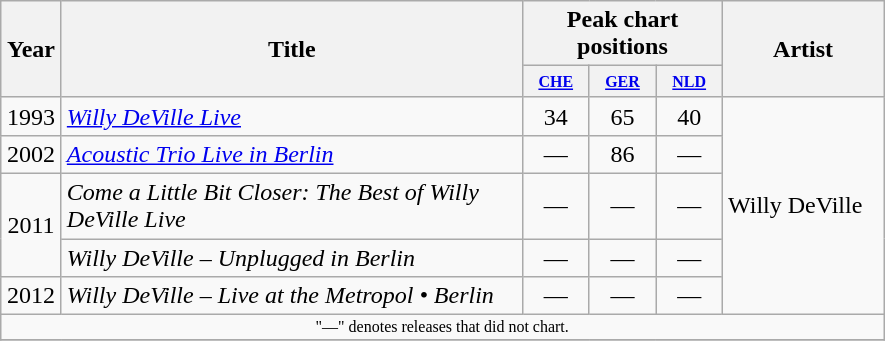<table class="wikitable">
<tr>
<th rowspan=2 width="33">Year</th>
<th rowspan=2 width="300">Title</th>
<th colspan="3">Peak chart positions</th>
<th rowspan="2" width="100">Artist</th>
</tr>
<tr>
<th style="width:3em;font-size:80%"><small><a href='#'>CHE</a></small><br></th>
<th style="width:3em;font-size:80%"><small><a href='#'>GER</a></small></th>
<th style="width:3em;font-size:80%"><small><a href='#'>NLD</a></small><br></th>
</tr>
<tr>
<td rowspan=1 align="center">1993</td>
<td align="left"><em><a href='#'>Willy DeVille Live</a></em></td>
<td align="center">34 </td>
<td align="center">65 </td>
<td align="center">40 </td>
<td rowspan="5" align="left">Willy DeVille</td>
</tr>
<tr>
<td rowspan=1 align="center">2002</td>
<td align="left"><em><a href='#'>Acoustic Trio Live in Berlin</a></em></td>
<td align="center">— </td>
<td align="center">86 </td>
<td align="center">— </td>
</tr>
<tr>
<td rowspan=2 align="center">2011</td>
<td align="left"><em>Come a Little Bit Closer: The Best of Willy DeVille Live</em></td>
<td align="center">—</td>
<td align="center">—</td>
<td align="center">—</td>
</tr>
<tr>
<td align="left"><em>Willy DeVille – Unplugged in Berlin</em></td>
<td align="center">—</td>
<td align="center">—</td>
<td align="center">—</td>
</tr>
<tr>
<td rowspan=1 align="center">2012</td>
<td align="left"><em>Willy DeVille – Live at the Metropol • Berlin</em></td>
<td align="center">—</td>
<td align="center">—</td>
<td align="center">—</td>
</tr>
<tr>
<td align="center" colspan="6" style="font-size: 8pt">"—" denotes releases that did not chart.</td>
</tr>
<tr>
</tr>
</table>
